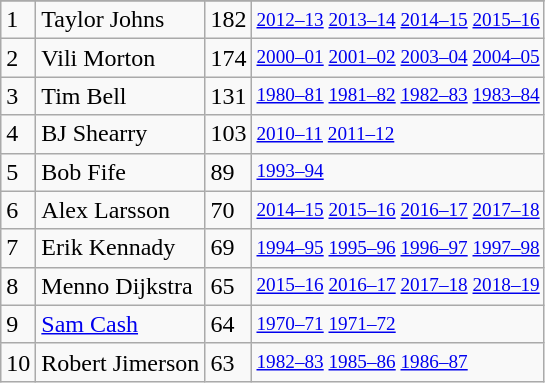<table class="wikitable">
<tr>
</tr>
<tr>
<td>1</td>
<td>Taylor Johns</td>
<td>182</td>
<td style="font-size:80%;"><a href='#'>2012–13</a> <a href='#'>2013–14</a> <a href='#'>2014–15</a> <a href='#'>2015–16</a></td>
</tr>
<tr>
<td>2</td>
<td>Vili Morton</td>
<td>174</td>
<td style="font-size:80%;"><a href='#'>2000–01</a> <a href='#'>2001–02</a> <a href='#'>2003–04</a> <a href='#'>2004–05</a></td>
</tr>
<tr>
<td>3</td>
<td>Tim Bell</td>
<td>131</td>
<td style="font-size:80%;"><a href='#'>1980–81</a> <a href='#'>1981–82</a> <a href='#'>1982–83</a> <a href='#'>1983–84</a></td>
</tr>
<tr>
<td>4</td>
<td>BJ Shearry</td>
<td>103</td>
<td style="font-size:80%;"><a href='#'>2010–11</a> <a href='#'>2011–12</a></td>
</tr>
<tr>
<td>5</td>
<td>Bob Fife</td>
<td>89</td>
<td style="font-size:80%;"><a href='#'>1993–94</a></td>
</tr>
<tr>
<td>6</td>
<td>Alex Larsson</td>
<td>70</td>
<td style="font-size:80%;"><a href='#'>2014–15</a> <a href='#'>2015–16</a> <a href='#'>2016–17</a> <a href='#'>2017–18</a></td>
</tr>
<tr>
<td>7</td>
<td>Erik Kennady</td>
<td>69</td>
<td style="font-size:80%;"><a href='#'>1994–95</a> <a href='#'>1995–96</a> <a href='#'>1996–97</a> <a href='#'>1997–98</a></td>
</tr>
<tr>
<td>8</td>
<td>Menno Dijkstra</td>
<td>65</td>
<td style="font-size:80%;"><a href='#'>2015–16</a> <a href='#'>2016–17</a> <a href='#'>2017–18</a> <a href='#'>2018–19</a></td>
</tr>
<tr>
<td>9</td>
<td><a href='#'>Sam Cash</a></td>
<td>64</td>
<td style="font-size:80%;"><a href='#'>1970–71</a> <a href='#'>1971–72</a></td>
</tr>
<tr>
<td>10</td>
<td>Robert Jimerson</td>
<td>63</td>
<td style="font-size:80%;"><a href='#'>1982–83</a> <a href='#'>1985–86</a> <a href='#'>1986–87</a></td>
</tr>
</table>
